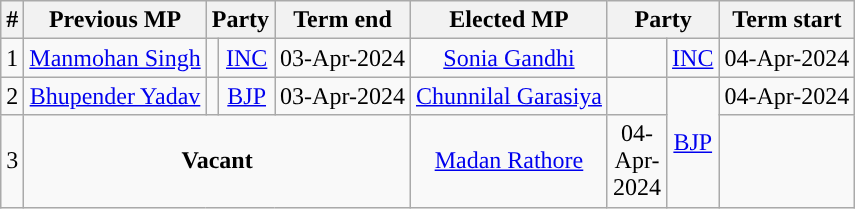<table class="wikitable" style="text-align:center;">
<tr>
<th>#</th>
<th>Previous MP</th>
<th colspan="2">Party</th>
<th>Term end</th>
<th>Elected MP</th>
<th colspan="2">Party</th>
<th>Term start</th>
</tr>
<tr>
<td>1</td>
<td><a href='#'>Manmohan Singh</a></td>
<td></td>
<td><a href='#'>INC</a></td>
<td>03-Apr-2024</td>
<td><a href='#'>Sonia Gandhi</a></td>
<td width="1px"></td>
<td><a href='#'>INC</a></td>
<td>04-Apr-2024</td>
</tr>
<tr>
<td>2</td>
<td><a href='#'>Bhupender Yadav</a></td>
<td width="1px"></td>
<td><a href='#'>BJP</a></td>
<td>03-Apr-2024</td>
<td><a href='#'>Chunnilal Garasiya</a></td>
<td width="1px"></td>
<td rowspan=2><a href='#'>BJP</a></td>
<td>04-Apr-2024</td>
</tr>
<tr>
<td>3</td>
<td colspan="4"><strong>Vacant</strong></td>
<td><a href='#'>Madan Rathore</a></td>
<td>04-Apr-2024</td>
</tr>
</table>
